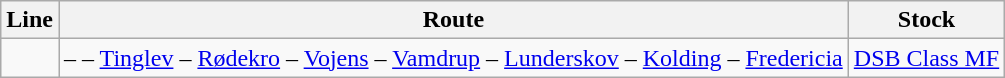<table class="wikitable">
<tr>
<th>Line</th>
<th>Route</th>
<th>Stock</th>
</tr>
<tr>
<td></td>
<td> –  – <a href='#'>Tinglev</a> – <a href='#'>Rødekro</a> – <a href='#'>Vojens</a> – <a href='#'>Vamdrup</a> – <a href='#'>Lunderskov</a> – <a href='#'>Kolding</a> – <a href='#'>Fredericia</a></td>
<td><a href='#'>DSB Class MF</a></td>
</tr>
</table>
